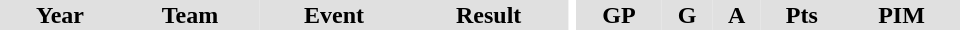<table border="0" cellpadding="1" cellspacing="0" ID="Table3" style="text-align:center; width:40em">
<tr ALIGN="center" bgcolor="#e0e0e0">
<th>Year</th>
<th>Team</th>
<th>Event</th>
<th>Result</th>
<th rowspan="99" bgcolor="#ffffff"></th>
<th>GP</th>
<th>G</th>
<th>A</th>
<th>Pts</th>
<th>PIM</th>
</tr>
</table>
